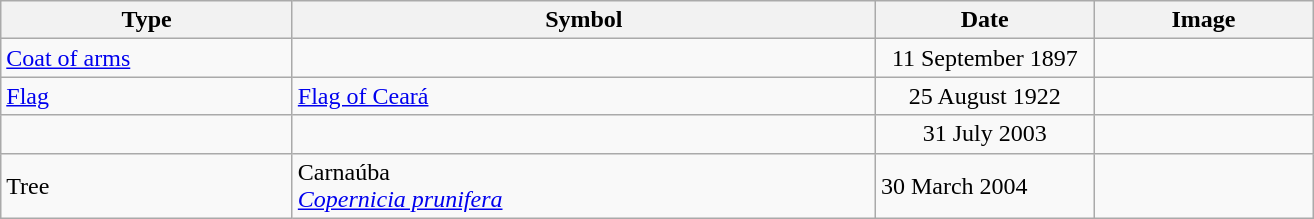<table class="wikitable">
<tr>
<th width="20%">Type</th>
<th width="40%">Symbol</th>
<th width="15%">Date</th>
<th width="15%">Image</th>
</tr>
<tr>
<td><a href='#'>Coat of arms</a></td>
<td></td>
<td align="center">11 September 1897</td>
<td align="center"></td>
</tr>
<tr>
<td><a href='#'>Flag</a></td>
<td><a href='#'>Flag of Ceará</a></td>
<td align="center">25 August 1922</td>
<td align="center"></td>
</tr>
<tr>
<td></td>
<td></td>
<td align="center">31 July 2003</td>
<td align="center"></td>
</tr>
<tr>
<td>Tree</td>
<td>Carnaúba<br><em><a href='#'>Copernicia prunifera</a></em></td>
<td>30 March 2004</td>
<td></td>
</tr>
</table>
